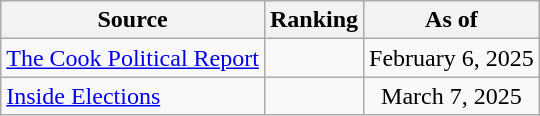<table class="wikitable" style="text-align:center">
<tr>
<th>Source</th>
<th>Ranking</th>
<th>As of</th>
</tr>
<tr>
<td align=left><a href='#'>The Cook Political Report</a></td>
<td></td>
<td>February 6, 2025</td>
</tr>
<tr>
<td align=left><a href='#'>Inside Elections</a></td>
<td></td>
<td>March 7, 2025</td>
</tr>
</table>
